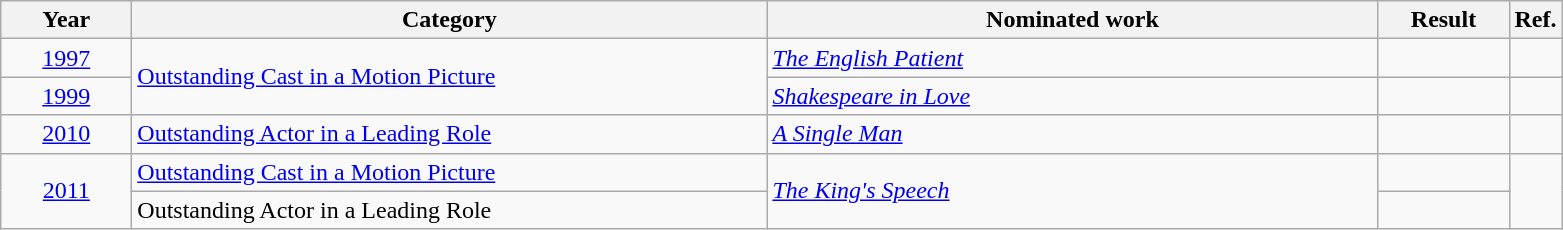<table class=wikitable>
<tr>
<th scope="col" style="width:5em;">Year</th>
<th scope="col" style="width:26em;">Category</th>
<th scope="col" style="width:25em;">Nominated work</th>
<th scope="col" style="width:5em;">Result</th>
<th>Ref.</th>
</tr>
<tr>
<td style="text-align:center;"><a href='#'>1997</a></td>
<td rowspan=2><a href='#'>Outstanding Cast in a Motion Picture</a></td>
<td><em><a href='#'>The English Patient</a></em></td>
<td></td>
<td style="text-align:center;"></td>
</tr>
<tr>
<td style="text-align:center;"><a href='#'>1999</a></td>
<td><em><a href='#'>Shakespeare in Love</a></em></td>
<td></td>
<td style="text-align:center;"></td>
</tr>
<tr>
<td style="text-align:center;"><a href='#'>2010</a></td>
<td><a href='#'>Outstanding Actor in a Leading Role</a></td>
<td><em><a href='#'>A Single Man</a></em></td>
<td></td>
<td style="text-align:center;"></td>
</tr>
<tr>
<td style="text-align:center;", rowspan=2><a href='#'>2011</a></td>
<td><a href='#'>Outstanding Cast in a Motion Picture</a></td>
<td rowspan=2><em><a href='#'>The King's Speech</a></em></td>
<td></td>
<td style="text-align:center;", rowspan=2></td>
</tr>
<tr>
<td>Outstanding Actor in a Leading Role</td>
<td></td>
</tr>
</table>
